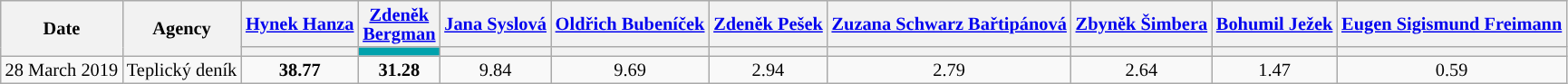<table class="wikitable" style=text-align:center;font-size:85%;line-height:14px;">
<tr>
<th rowspan="2">Date</th>
<th rowspan="2">Agency</th>
<th><a href='#'>Hynek Hanza</a></th>
<th><a href='#'>Zdeněk Bergman</a></th>
<th><a href='#'>Jana Syslová</a></th>
<th><a href='#'>Oldřich Bubeníček</a></th>
<th><a href='#'>Zdeněk Pešek</a></th>
<th><a href='#'>Zuzana Schwarz Bařtipánová</a></th>
<th><a href='#'>Zbyněk Šimbera</a></th>
<th><a href='#'>Bohumil Ježek</a></th>
<th><a href='#'>Eugen Sigismund Freimann</a></th>
</tr>
<tr>
<th style="background:"></th>
<th style="background:#00A2AD; width:40px;"></th>
<th style="background:"></th>
<th style="background:"></th>
<th style="background:"></th>
<th style="background:"></th>
<th style="background:"></th>
<th style="background:"></th>
<th style="background:"></th>
</tr>
<tr>
<td>28 March 2019</td>
<td>Teplický deník</td>
<td><strong>38.77</strong></td>
<td><strong>31.28</strong></td>
<td>9.84</td>
<td>9.69</td>
<td>2.94</td>
<td>2.79</td>
<td>2.64</td>
<td>1.47</td>
<td>0.59</td>
</tr>
</table>
